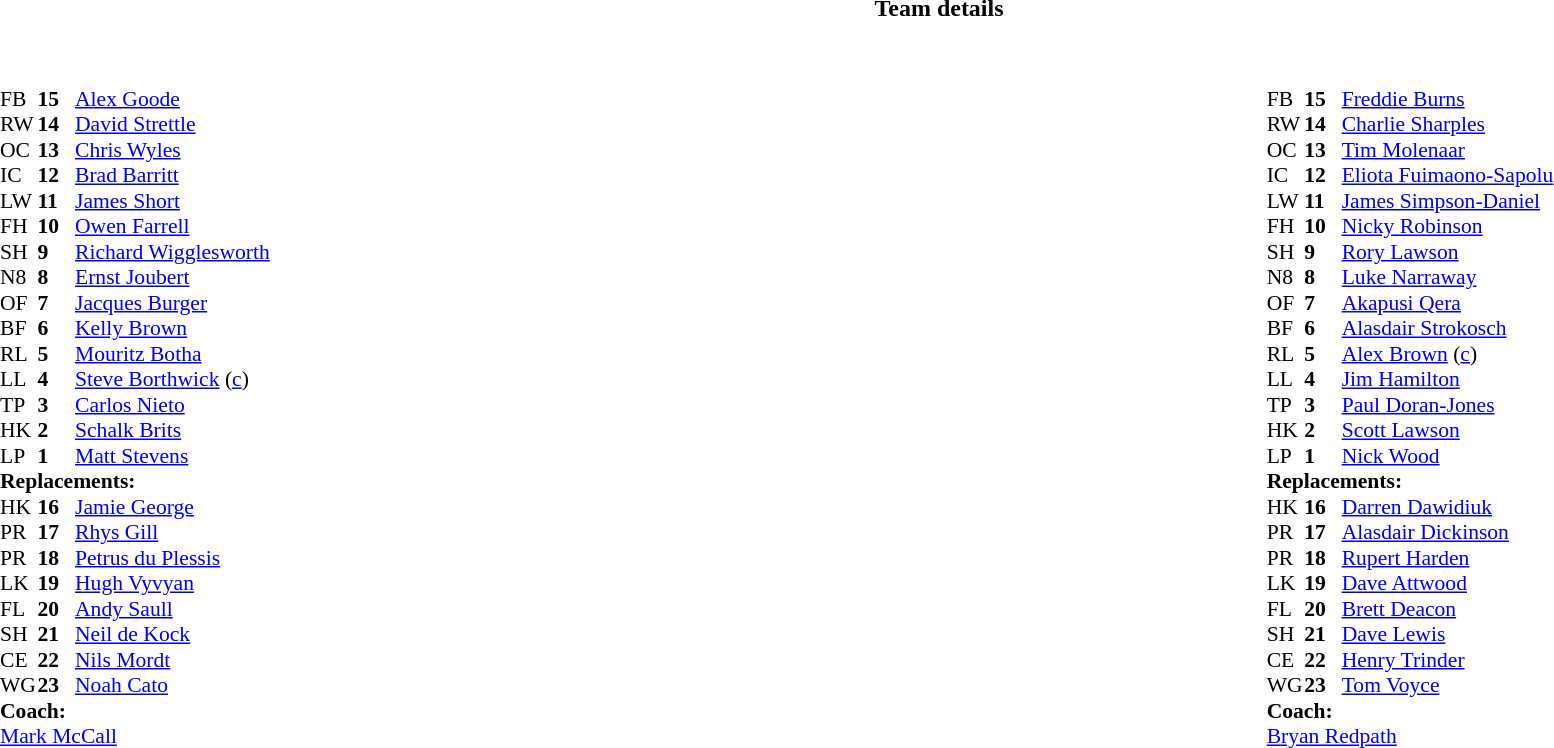<table border="0" style="width:100%;" class="collapsible collapsed">
<tr>
<th>Team details</th>
</tr>
<tr>
<td><br><table width="100%">
<tr>
<td valign="top" width="50%"><br><table style="font-size: 90%" cellspacing="0" cellpadding="0">
<tr>
<th width="25"></th>
<th width="25"></th>
</tr>
<tr>
<td>FB</td>
<td><strong>15</strong></td>
<td> <a href='#'>Alex Goode</a></td>
</tr>
<tr>
<td>RW</td>
<td><strong>14</strong></td>
<td> <a href='#'>David Strettle</a></td>
</tr>
<tr>
<td>OC</td>
<td><strong>13</strong></td>
<td> <a href='#'>Chris Wyles</a></td>
</tr>
<tr>
<td>IC</td>
<td><strong>12</strong></td>
<td> <a href='#'>Brad Barritt</a></td>
</tr>
<tr>
<td>LW</td>
<td><strong>11</strong></td>
<td> <a href='#'>James Short</a></td>
<td></td>
<td></td>
</tr>
<tr>
<td>FH</td>
<td><strong>10</strong></td>
<td> <a href='#'>Owen Farrell</a></td>
</tr>
<tr>
<td>SH</td>
<td><strong>9</strong></td>
<td> <a href='#'>Richard Wigglesworth</a></td>
<td></td>
<td></td>
</tr>
<tr>
<td>N8</td>
<td><strong>8</strong></td>
<td> <a href='#'>Ernst Joubert</a></td>
</tr>
<tr>
<td>OF</td>
<td><strong>7</strong></td>
<td> <a href='#'>Jacques Burger</a></td>
</tr>
<tr>
<td>BF</td>
<td><strong>6</strong></td>
<td> <a href='#'>Kelly Brown</a></td>
<td></td>
<td></td>
</tr>
<tr>
<td>RL</td>
<td><strong>5</strong></td>
<td> <a href='#'>Mouritz Botha</a></td>
<td></td>
<td></td>
</tr>
<tr>
<td>LL</td>
<td><strong>4</strong></td>
<td> <a href='#'>Steve Borthwick</a> (<a href='#'>c</a>)</td>
<td></td>
</tr>
<tr>
<td>TP</td>
<td><strong>3</strong></td>
<td> <a href='#'>Carlos Nieto</a></td>
<td></td>
<td></td>
</tr>
<tr>
<td>HK</td>
<td><strong>2</strong></td>
<td> <a href='#'>Schalk Brits</a></td>
</tr>
<tr>
<td>LP</td>
<td><strong>1</strong></td>
<td> <a href='#'>Matt Stevens</a></td>
</tr>
<tr>
<td colspan=3><strong>Replacements:</strong></td>
</tr>
<tr>
<td>HK</td>
<td><strong>16</strong></td>
<td> <a href='#'>Jamie George</a></td>
</tr>
<tr>
<td>PR</td>
<td><strong>17</strong></td>
<td> <a href='#'>Rhys Gill</a></td>
</tr>
<tr>
<td>PR</td>
<td><strong>18</strong></td>
<td> <a href='#'>Petrus du Plessis</a></td>
<td></td>
<td></td>
</tr>
<tr>
<td>LK</td>
<td><strong>19</strong></td>
<td> <a href='#'>Hugh Vyvyan</a></td>
<td></td>
<td></td>
</tr>
<tr>
<td>FL</td>
<td><strong>20</strong></td>
<td> <a href='#'>Andy Saull</a></td>
<td></td>
<td></td>
</tr>
<tr>
<td>SH</td>
<td><strong>21</strong></td>
<td> <a href='#'>Neil de Kock</a></td>
<td></td>
<td></td>
</tr>
<tr>
<td>CE</td>
<td><strong>22</strong></td>
<td> <a href='#'>Nils Mordt</a></td>
</tr>
<tr>
<td>WG</td>
<td><strong>23</strong></td>
<td> <a href='#'>Noah Cato</a></td>
<td></td>
<td></td>
</tr>
<tr>
<td colspan=3><strong>Coach:</strong></td>
</tr>
<tr>
<td colspan="4"> <a href='#'>Mark McCall</a></td>
</tr>
</table>
</td>
<td valign="top" width="50%"><br><table style="font-size: 90%" cellspacing="0" cellpadding="0"  align="center">
<tr>
<th width="25"></th>
<th width="25"></th>
</tr>
<tr>
<td>FB</td>
<td><strong>15</strong></td>
<td> <a href='#'>Freddie Burns</a></td>
<td></td>
<td></td>
</tr>
<tr>
<td>RW</td>
<td><strong>14</strong></td>
<td> <a href='#'>Charlie Sharples</a></td>
</tr>
<tr>
<td>OC</td>
<td><strong>13</strong></td>
<td> <a href='#'>Tim Molenaar</a></td>
<td></td>
<td></td>
</tr>
<tr>
<td>IC</td>
<td><strong>12</strong></td>
<td> <a href='#'>Eliota Fuimaono-Sapolu</a></td>
</tr>
<tr>
<td>LW</td>
<td><strong>11</strong></td>
<td> <a href='#'>James Simpson-Daniel</a></td>
</tr>
<tr>
<td>FH</td>
<td><strong>10</strong></td>
<td> <a href='#'>Nicky Robinson</a></td>
</tr>
<tr>
<td>SH</td>
<td><strong>9</strong></td>
<td> <a href='#'>Rory Lawson</a></td>
<td></td>
<td></td>
</tr>
<tr>
<td>N8</td>
<td><strong>8</strong></td>
<td> <a href='#'>Luke Narraway</a></td>
</tr>
<tr>
<td>OF</td>
<td><strong>7</strong></td>
<td> <a href='#'>Akapusi Qera</a></td>
<td></td>
<td></td>
</tr>
<tr>
<td>BF</td>
<td><strong>6</strong></td>
<td> <a href='#'>Alasdair Strokosch</a></td>
</tr>
<tr>
<td>RL</td>
<td><strong>5</strong></td>
<td> <a href='#'>Alex Brown</a> (<a href='#'>c</a>)</td>
</tr>
<tr>
<td>LL</td>
<td><strong>4</strong></td>
<td> <a href='#'>Jim Hamilton</a></td>
<td></td>
<td></td>
</tr>
<tr>
<td>TP</td>
<td><strong>3</strong></td>
<td> <a href='#'>Paul Doran-Jones</a></td>
<td></td>
<td></td>
</tr>
<tr>
<td>HK</td>
<td><strong>2</strong></td>
<td> <a href='#'>Scott Lawson</a></td>
<td></td>
<td></td>
</tr>
<tr>
<td>LP</td>
<td><strong>1</strong></td>
<td> <a href='#'>Nick Wood</a></td>
<td></td>
<td></td>
</tr>
<tr>
<td colspan=3><strong>Replacements:</strong></td>
</tr>
<tr>
<td>HK</td>
<td><strong>16</strong></td>
<td> <a href='#'>Darren Dawidiuk</a></td>
<td></td>
<td></td>
</tr>
<tr>
<td>PR</td>
<td><strong>17</strong></td>
<td> <a href='#'>Alasdair Dickinson</a></td>
<td></td>
<td></td>
</tr>
<tr>
<td>PR</td>
<td><strong>18</strong></td>
<td> <a href='#'>Rupert Harden</a></td>
<td></td>
<td></td>
</tr>
<tr>
<td>LK</td>
<td><strong>19</strong></td>
<td> <a href='#'>Dave Attwood</a></td>
<td></td>
<td></td>
</tr>
<tr>
<td>FL</td>
<td><strong>20</strong></td>
<td> <a href='#'>Brett Deacon</a></td>
<td></td>
<td></td>
</tr>
<tr>
<td>SH</td>
<td><strong>21</strong></td>
<td> <a href='#'>Dave Lewis</a></td>
<td></td>
<td></td>
</tr>
<tr>
<td>CE</td>
<td><strong>22</strong></td>
<td> <a href='#'>Henry Trinder</a></td>
<td></td>
<td></td>
</tr>
<tr>
<td>WG</td>
<td><strong>23</strong></td>
<td> <a href='#'>Tom Voyce</a></td>
<td></td>
<td></td>
</tr>
<tr>
<td colspan=3><strong>Coach:</strong></td>
</tr>
<tr>
<td colspan="4"> <a href='#'>Bryan Redpath</a></td>
</tr>
</table>
</td>
</tr>
</table>
</td>
</tr>
</table>
